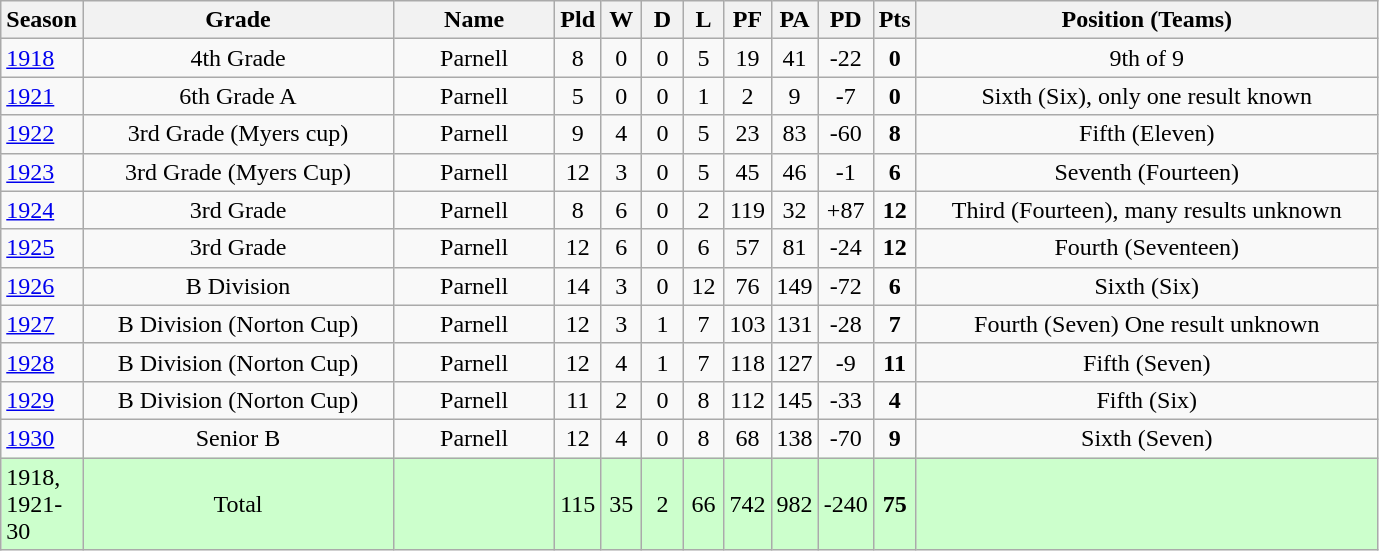<table class="wikitable" style="text-align:center;">
<tr>
<th width=30>Season</th>
<th width=200 abbr="Grade">Grade</th>
<th width=100 abbr="Name">Name</th>
<th width=20 abbr="Played">Pld</th>
<th width=20 abbr="Won">W</th>
<th width=20 abbr="Drawn">D</th>
<th width=20 abbr="Lost">L</th>
<th width=20 abbr="Points for">PF</th>
<th width=20 abbr="Points against">PA</th>
<th width=20 abbr="Points difference">PD</th>
<th width=20 abbr="Points">Pts</th>
<th width=300>Position (Teams)</th>
</tr>
<tr>
<td style="text-align:left;"><a href='#'>1918</a></td>
<td>4th Grade</td>
<td>Parnell</td>
<td>8</td>
<td>0</td>
<td>0</td>
<td>5</td>
<td>19</td>
<td>41</td>
<td>-22</td>
<td><strong>0</strong></td>
<td>9th of 9</td>
</tr>
<tr>
<td style="text-align:left;"><a href='#'>1921</a></td>
<td>6th Grade A</td>
<td>Parnell</td>
<td>5</td>
<td>0</td>
<td>0</td>
<td>1</td>
<td>2</td>
<td>9</td>
<td>-7</td>
<td><strong>0</strong></td>
<td>Sixth (Six), only one result known</td>
</tr>
<tr>
<td style="text-align:left;"><a href='#'>1922</a></td>
<td>3rd Grade (Myers cup)</td>
<td>Parnell</td>
<td>9</td>
<td>4</td>
<td>0</td>
<td>5</td>
<td>23</td>
<td>83</td>
<td>-60</td>
<td><strong>8</strong></td>
<td>Fifth (Eleven)</td>
</tr>
<tr>
<td style="text-align:left;"><a href='#'>1923</a></td>
<td>3rd Grade (Myers Cup)</td>
<td>Parnell</td>
<td>12</td>
<td>3</td>
<td>0</td>
<td>5</td>
<td>45</td>
<td>46</td>
<td>-1</td>
<td><strong>6</strong></td>
<td>Seventh (Fourteen)</td>
</tr>
<tr>
<td style="text-align:left;"><a href='#'>1924</a></td>
<td>3rd Grade</td>
<td>Parnell</td>
<td>8</td>
<td>6</td>
<td>0</td>
<td>2</td>
<td>119</td>
<td>32</td>
<td>+87</td>
<td><strong>12</strong></td>
<td>Third (Fourteen), many results unknown</td>
</tr>
<tr>
<td style="text-align:left;"><a href='#'>1925</a></td>
<td>3rd Grade</td>
<td>Parnell</td>
<td>12</td>
<td>6</td>
<td>0</td>
<td>6</td>
<td>57</td>
<td>81</td>
<td>-24</td>
<td><strong>12</strong></td>
<td>Fourth (Seventeen)</td>
</tr>
<tr>
<td style="text-align:left;"><a href='#'>1926</a></td>
<td>B Division</td>
<td>Parnell</td>
<td>14</td>
<td>3</td>
<td>0</td>
<td>12</td>
<td>76</td>
<td>149</td>
<td>-72</td>
<td><strong>6</strong></td>
<td>Sixth (Six)</td>
</tr>
<tr>
<td style="text-align:left;"><a href='#'>1927</a></td>
<td>B Division (Norton Cup)</td>
<td>Parnell</td>
<td>12</td>
<td>3</td>
<td>1</td>
<td>7</td>
<td>103</td>
<td>131</td>
<td>-28</td>
<td><strong>7</strong></td>
<td>Fourth (Seven) One result unknown</td>
</tr>
<tr>
<td style="text-align:left;"><a href='#'>1928</a></td>
<td>B Division (Norton Cup)</td>
<td>Parnell</td>
<td>12</td>
<td>4</td>
<td>1</td>
<td>7</td>
<td>118</td>
<td>127</td>
<td>-9</td>
<td><strong>11</strong></td>
<td>Fifth (Seven)</td>
</tr>
<tr>
<td style="text-align:left;"><a href='#'>1929</a></td>
<td>B Division (Norton Cup)</td>
<td>Parnell</td>
<td>11</td>
<td>2</td>
<td>0</td>
<td>8</td>
<td>112</td>
<td>145</td>
<td>-33</td>
<td><strong>4</strong></td>
<td>Fifth (Six)</td>
</tr>
<tr>
<td style="text-align:left;"><a href='#'>1930</a></td>
<td>Senior B</td>
<td>Parnell</td>
<td>12</td>
<td>4</td>
<td>0</td>
<td>8</td>
<td>68</td>
<td>138</td>
<td>-70</td>
<td><strong>9</strong></td>
<td>Sixth (Seven)</td>
</tr>
<tr style="background: #ccffcc;">
<td style="text-align:left;">1918, 1921-30</td>
<td>Total</td>
<td></td>
<td>115</td>
<td>35</td>
<td>2</td>
<td>66</td>
<td>742</td>
<td>982</td>
<td>-240</td>
<td><strong>75</strong></td>
<td></td>
</tr>
</table>
